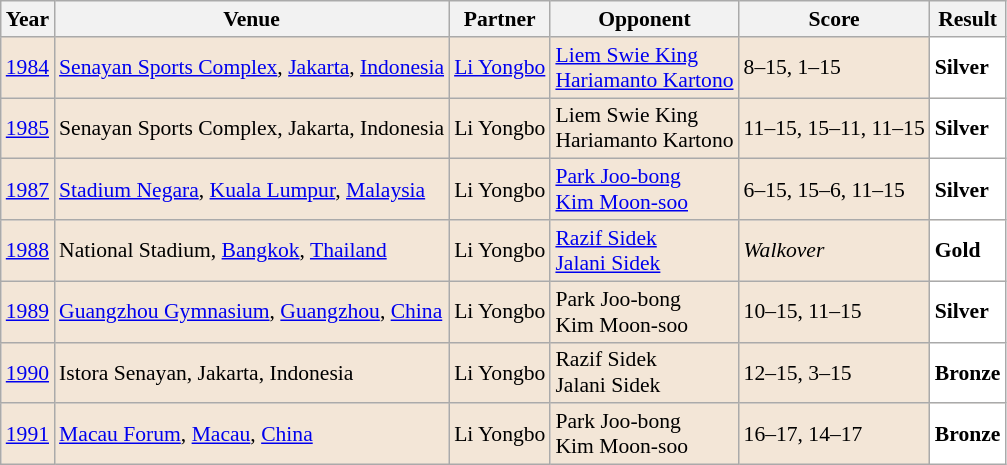<table class="sortable wikitable" style="font-size: 90%;">
<tr>
<th>Year</th>
<th>Venue</th>
<th>Partner</th>
<th>Opponent</th>
<th>Score</th>
<th>Result</th>
</tr>
<tr style="background:#F3E6D7">
<td align="center"><a href='#'>1984</a></td>
<td align="left"><a href='#'>Senayan Sports Complex</a>, <a href='#'>Jakarta</a>, <a href='#'>Indonesia</a></td>
<td align="left"> <a href='#'>Li Yongbo</a></td>
<td align="left"> <a href='#'>Liem Swie King</a><br> <a href='#'>Hariamanto Kartono</a></td>
<td align="left">8–15, 1–15</td>
<td style="text-align:left; background:white"> <strong>Silver</strong></td>
</tr>
<tr style="background:#F3E6D7">
<td align="center"><a href='#'>1985</a></td>
<td align="left">Senayan Sports Complex, Jakarta, Indonesia</td>
<td align="left"> Li Yongbo</td>
<td align="left"> Liem Swie King<br> Hariamanto Kartono</td>
<td align="left">11–15, 15–11, 11–15</td>
<td style="text-align:left; background:white"> <strong>Silver</strong></td>
</tr>
<tr style="background:#F3E6D7">
<td align="center"><a href='#'>1987</a></td>
<td align="left"><a href='#'>Stadium Negara</a>, <a href='#'>Kuala Lumpur</a>, <a href='#'>Malaysia</a></td>
<td align="left"> Li Yongbo</td>
<td align="left"> <a href='#'>Park Joo-bong</a><br> <a href='#'>Kim Moon-soo</a></td>
<td align="left">6–15, 15–6, 11–15</td>
<td style="text-align:left; background:white"> <strong>Silver</strong></td>
</tr>
<tr style="background:#F3E6D7">
<td align="center"><a href='#'>1988</a></td>
<td align="left">National Stadium, <a href='#'>Bangkok</a>, <a href='#'>Thailand</a></td>
<td align="left"> Li Yongbo</td>
<td align="left"> <a href='#'>Razif Sidek</a><br> <a href='#'>Jalani Sidek</a></td>
<td align="left"><em>Walkover</em></td>
<td style="text-align:left; background:white"> <strong>Gold</strong></td>
</tr>
<tr style="background:#F3E6D7">
<td align="center"><a href='#'>1989</a></td>
<td align="left"><a href='#'>Guangzhou Gymnasium</a>, <a href='#'>Guangzhou</a>, <a href='#'>China</a></td>
<td align="left"> Li Yongbo</td>
<td align="left"> Park Joo-bong<br> Kim Moon-soo</td>
<td align="left">10–15, 11–15</td>
<td style="text-align:left; background:white"> <strong>Silver</strong></td>
</tr>
<tr style="background:#F3E6D7">
<td align="center"><a href='#'>1990</a></td>
<td align="left">Istora Senayan, Jakarta, Indonesia</td>
<td align="left"> Li Yongbo</td>
<td align="left"> Razif Sidek<br> Jalani Sidek</td>
<td align="left">12–15, 3–15</td>
<td style="text-align:left; background:white"> <strong>Bronze</strong></td>
</tr>
<tr style="background:#F3E6D7">
<td align="center"><a href='#'>1991</a></td>
<td align="left"><a href='#'>Macau Forum</a>, <a href='#'>Macau</a>, <a href='#'>China</a></td>
<td align="left"> Li Yongbo</td>
<td align="left"> Park Joo-bong<br> Kim Moon-soo</td>
<td align="left">16–17, 14–17</td>
<td style="text-align:left; background:white"> <strong>Bronze</strong></td>
</tr>
</table>
